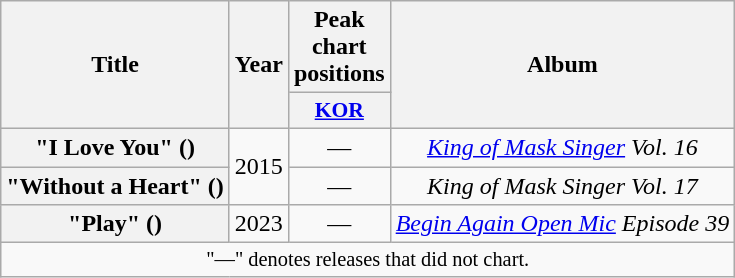<table class="wikitable plainrowheaders" style="text-align:center">
<tr>
<th scope="col" rowspan="2">Title</th>
<th scope="col" rowspan="2">Year</th>
<th scope="col">Peak chart positions</th>
<th scope="col" rowspan="2">Album</th>
</tr>
<tr>
<th scope="col" style="font-size:90%; width:2.5em"><a href='#'>KOR</a><br></th>
</tr>
<tr>
<th scope="row">"I Love You" ()</th>
<td rowspan="2">2015</td>
<td>—</td>
<td><em><a href='#'>King of Mask Singer</a> Vol. 16</em></td>
</tr>
<tr>
<th scope="row">"Without a Heart" ()<br></th>
<td>—</td>
<td><em>King of Mask Singer Vol. 17</em></td>
</tr>
<tr>
<th scope="row">"Play" ()</th>
<td>2023</td>
<td>—</td>
<td><em><a href='#'>Begin Again Open Mic</a> Episode 39</em></td>
</tr>
<tr>
<td colspan="4" style="font-size:85%">"—" denotes releases that did not chart.</td>
</tr>
</table>
